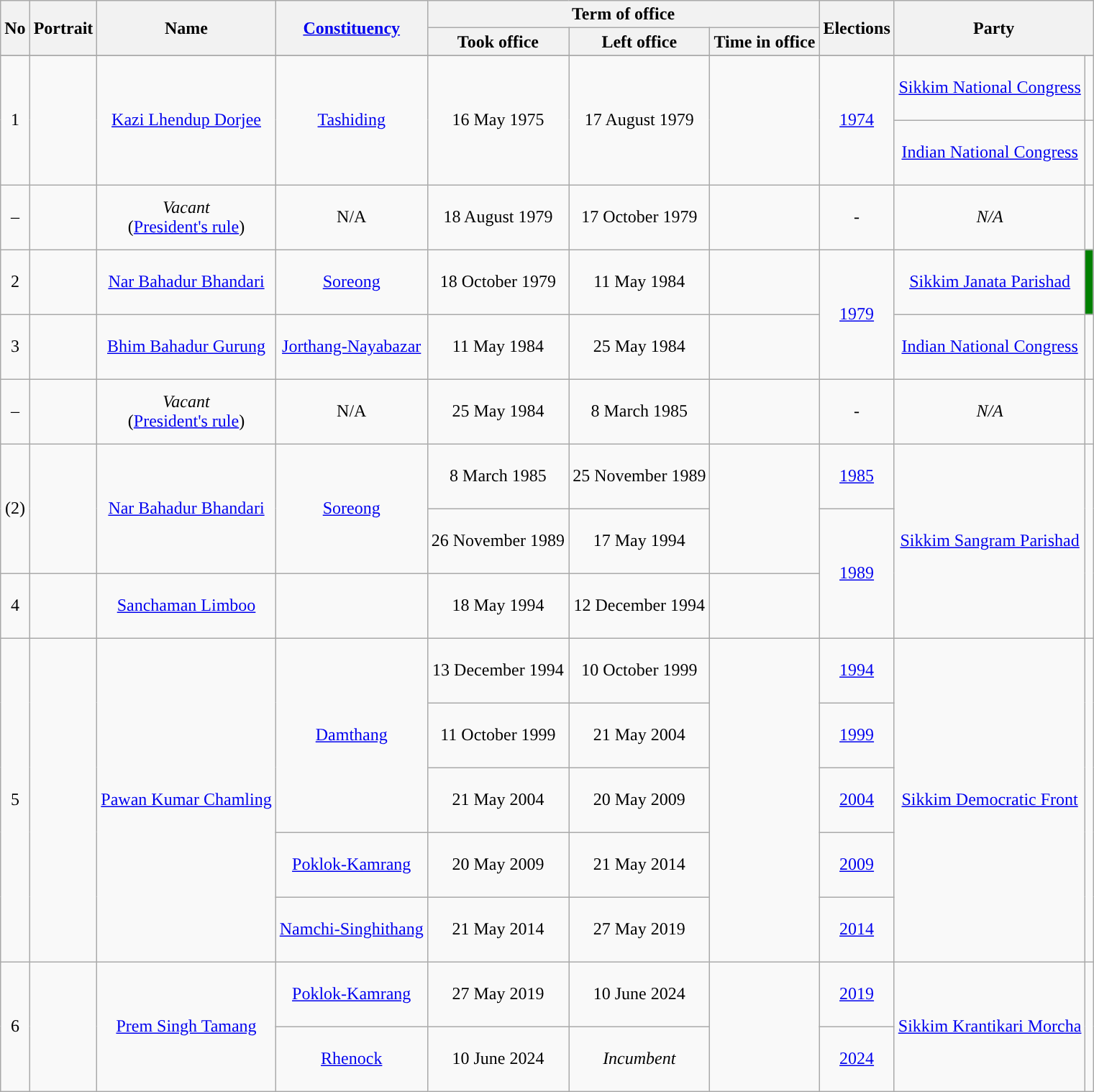<table class="wikitable" style="text-align:center">
<tr>
<th rowspan=2>No</th>
<th rowspan=2>Portrait</th>
<th rowspan=2>Name</th>
<th rowspan=2><a href='#'>Constituency</a></th>
<th colspan=3>Term of office</th>
<th rowspan="2">Elections</th>
<th colspan="2" rowspan="2">Party</th>
</tr>
<tr>
<th>Took office</th>
<th>Left office</th>
<th>Time in office</th>
</tr>
<tr>
</tr>
<tr align=center style="height: 60px;">
<td rowspan="2">1</td>
<td rowspan="2"></td>
<td rowspan="2"><a href='#'>Kazi Lhendup Dorjee</a></td>
<td rowspan="2"><a href='#'>Tashiding</a></td>
<td rowspan="2">16 May 1975</td>
<td rowspan="2">17 August 1979</td>
<td rowspan="2"></td>
<td rowspan="2"><a href='#'>1974</a></td>
<td><a href='#'>Sikkim National Congress</a></td>
<td style="background-color: "></td>
</tr>
<tr align="center" style="height: 60px;">
<td><a href='#'>Indian National Congress</a></td>
<td style="background-color: "></td>
</tr>
<tr align=center style="height: 60px;">
<td>–</td>
<td></td>
<td><em>Vacant</em><br>(<a href='#'>President's rule</a>)</td>
<td>N/A</td>
<td>18 August 1979</td>
<td>17 October 1979</td>
<td></td>
<td>-</td>
<td><em>N/A</em></td>
<td></td>
</tr>
<tr align=center style="height: 60px;">
<td>2</td>
<td></td>
<td><a href='#'>Nar Bahadur Bhandari</a></td>
<td><a href='#'>Soreong</a></td>
<td>18 October 1979</td>
<td>11 May 1984</td>
<td></td>
<td rowspan="2"><a href='#'>1979</a></td>
<td><a href='#'>Sikkim Janata Parishad</a></td>
<td style="background-color: green"></td>
</tr>
<tr align=center style="height: 60px;">
<td>3</td>
<td></td>
<td><a href='#'>Bhim Bahadur Gurung</a></td>
<td><a href='#'>Jorthang-Nayabazar</a></td>
<td>11 May 1984</td>
<td>25 May 1984</td>
<td></td>
<td><a href='#'>Indian National Congress</a></td>
<td style="background-color: "></td>
</tr>
<tr align=center style="height: 60px;">
<td>–</td>
<td></td>
<td><em>Vacant</em><br>(<a href='#'>President's rule</a>)</td>
<td>N/A</td>
<td>25 May 1984</td>
<td>8 March 1985</td>
<td></td>
<td>-</td>
<td><em>N/A</em></td>
<td></td>
</tr>
<tr align=center style="height: 60px;">
<td rowspan=2>(2)</td>
<td rowspan="2"></td>
<td rowspan=2><a href='#'>Nar Bahadur Bhandari</a></td>
<td rowspan=2><a href='#'>Soreong</a></td>
<td>8 March 1985</td>
<td>25 November 1989</td>
<td rowspan="2"></td>
<td><a href='#'>1985</a></td>
<td rowspan="3"><a href='#'>Sikkim Sangram Parishad</a></td>
<td rowspan=3 style="background-color: "></td>
</tr>
<tr align=center style="height: 60px;">
<td>26 November 1989</td>
<td>17 May 1994</td>
<td rowspan="2"><a href='#'>1989</a></td>
</tr>
<tr |- align=center style="height: 60px;">
<td>4</td>
<td></td>
<td><a href='#'>Sanchaman Limboo</a></td>
<td></td>
<td>18 May 1994</td>
<td>12 December 1994</td>
<td></td>
</tr>
<tr align=center style="height: 60px;">
<td rowspan=5>5</td>
<td rowspan="5"></td>
<td rowspan=5><a href='#'>Pawan Kumar Chamling</a></td>
<td rowspan=3><a href='#'>Damthang</a></td>
<td>13 December 1994</td>
<td>10 October 1999</td>
<td rowspan="5"></td>
<td><a href='#'>1994</a></td>
<td rowspan="5"><a href='#'>Sikkim Democratic Front</a></td>
<td rowspan=5 style="background-color: "></td>
</tr>
<tr align=center style="height: 60px;">
<td>11 October 1999</td>
<td>21 May 2004</td>
<td><a href='#'>1999</a></td>
</tr>
<tr align=center style="height: 60px;">
<td>21 May 2004</td>
<td>20 May 2009</td>
<td><a href='#'>2004</a></td>
</tr>
<tr align=center style="height: 60px;">
<td><a href='#'>Poklok-Kamrang</a></td>
<td>20 May 2009</td>
<td>21 May 2014</td>
<td><a href='#'>2009</a></td>
</tr>
<tr align=center style="height: 60px;">
<td><a href='#'>Namchi-Singhithang</a></td>
<td>21 May 2014</td>
<td>27 May 2019</td>
<td><a href='#'>2014</a></td>
</tr>
<tr align=center style="height: 60px;">
<td rowspan=2>6</td>
<td rowspan="2"></td>
<td rowspan=2><a href='#'>Prem Singh Tamang</a></td>
<td><a href='#'>Poklok-Kamrang</a></td>
<td>27 May 2019</td>
<td>10 June 2024</td>
<td rowspan=2></td>
<td><a href='#'>2019</a></td>
<td rowspan=2><a href='#'>Sikkim Krantikari Morcha</a></td>
<td rowspan=2 style="background-color: "></td>
</tr>
<tr align=center style="height: 60px;">
<td><a href='#'>Rhenock</a></td>
<td>10 June 2024</td>
<td><em>Incumbent</em></td>
<td><a href='#'>2024</a></td>
</tr>
</table>
